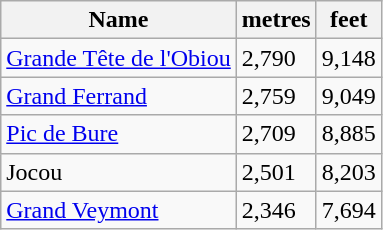<table class="wikitable sortable">
<tr>
<th>Name</th>
<th>metres</th>
<th>feet</th>
</tr>
<tr>
<td><a href='#'>Grande Tête de l'Obiou</a></td>
<td>2,790</td>
<td>9,148</td>
</tr>
<tr>
<td><a href='#'>Grand Ferrand</a></td>
<td>2,759</td>
<td>9,049</td>
</tr>
<tr>
<td><a href='#'>Pic de Bure</a></td>
<td>2,709</td>
<td>8,885</td>
</tr>
<tr>
<td>Jocou</td>
<td>2,501</td>
<td>8,203</td>
</tr>
<tr>
<td><a href='#'>Grand Veymont</a></td>
<td>2,346</td>
<td>7,694</td>
</tr>
</table>
